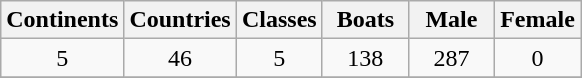<table class="wikitable">
<tr>
<th width=50>Continents</th>
<th width=50>Countries</th>
<th width=50>Classes</th>
<th width=50>Boats</th>
<th width=50>Male</th>
<th width=50>Female</th>
</tr>
<tr>
<td align="center">5</td>
<td align="center">46</td>
<td align="center">5</td>
<td align="center">138</td>
<td align="center">287</td>
<td align="center">0</td>
</tr>
<tr>
</tr>
</table>
